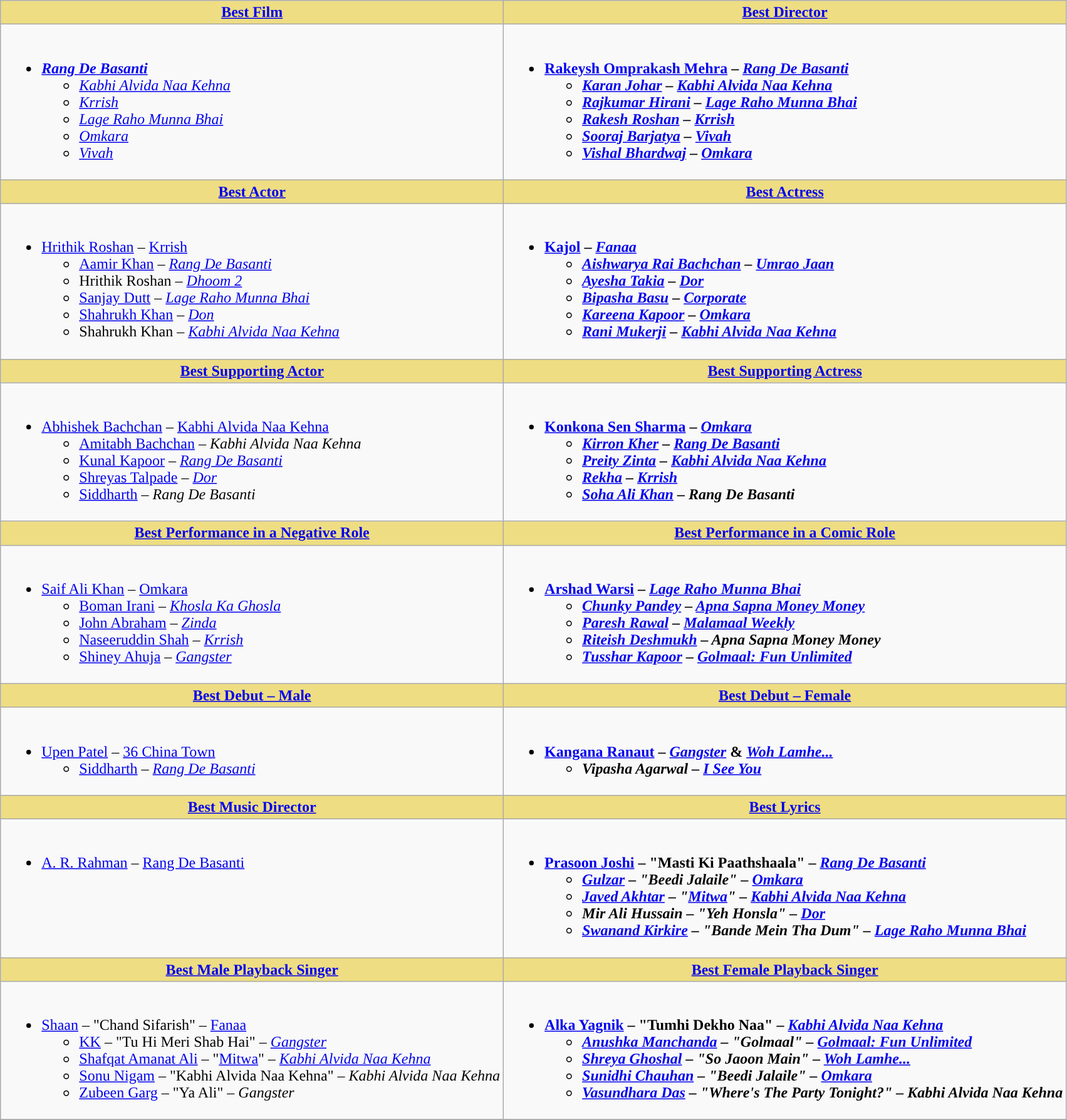<table class="wikitable">
<tr>
<th ! style="background:#EEDD82;text-align:center;"><a href='#'>Best Film</a></th>
<th ! style="background:#eedd82; text-align:center;"><a href='#'>Best Director</a></th>
</tr>
<tr>
<td valign="top"><br><ul><li><strong><em><a href='#'>Rang De Basanti</a></em></strong><ul><li><em><a href='#'>Kabhi Alvida Naa Kehna</a></em></li><li><em><a href='#'>Krrish</a></em></li><li><em><a href='#'>Lage Raho Munna Bhai</a></em></li><li><em><a href='#'>Omkara</a></em></li><li><em><a href='#'>Vivah</a></em></li></ul></li></ul></td>
<td valign="top"><br><ul><li><strong><a href='#'>Rakeysh Omprakash Mehra</a> – <em><a href='#'>Rang De Basanti</a><strong><em><ul><li><a href='#'>Karan Johar</a> – </em><a href='#'>Kabhi Alvida Naa Kehna</a><em></li><li><a href='#'>Rajkumar Hirani</a> – </em><a href='#'>Lage Raho Munna Bhai</a><em></li><li><a href='#'>Rakesh Roshan</a> – </em><a href='#'>Krrish</a><em></li><li><a href='#'>Sooraj Barjatya</a> – </em><a href='#'>Vivah</a><em></li><li><a href='#'>Vishal Bhardwaj</a> – </em><a href='#'>Omkara</a><em></li></ul></li></ul></td>
</tr>
<tr>
<th ! style="background:#eedd82; text-align:center;"><a href='#'>Best Actor</a></th>
<th ! style="background:#eedd82; text-align:center;"><a href='#'>Best Actress</a></th>
</tr>
<tr>
<td valign="top"><br><ul><li></strong><a href='#'>Hrithik Roshan</a> – </em><a href='#'>Krrish</a></em></strong><ul><li><a href='#'>Aamir Khan</a> – <em><a href='#'>Rang De Basanti</a></em></li><li>Hrithik Roshan – <em><a href='#'>Dhoom 2</a></em></li><li><a href='#'>Sanjay Dutt</a> – <em><a href='#'>Lage Raho Munna Bhai</a></em></li><li><a href='#'>Shahrukh Khan</a> – <em><a href='#'>Don</a></em></li><li>Shahrukh Khan – <em><a href='#'>Kabhi Alvida Naa Kehna</a></em></li></ul></li></ul></td>
<td valign="top"><br><ul><li><strong><a href='#'>Kajol</a> – <em><a href='#'>Fanaa</a><strong><em><ul><li><a href='#'>Aishwarya Rai Bachchan</a> – </em><a href='#'>Umrao Jaan</a><em></li><li><a href='#'>Ayesha Takia</a> – </em><a href='#'>Dor</a><em></li><li><a href='#'>Bipasha Basu</a> – </em><a href='#'>Corporate</a><em></li><li><a href='#'>Kareena Kapoor</a> – </em><a href='#'>Omkara</a><em></li><li><a href='#'>Rani Mukerji</a> – </em><a href='#'>Kabhi Alvida Naa Kehna</a><em></li></ul></li></ul></td>
</tr>
<tr>
<th ! style="background:#eedd82; text-align:center;"><a href='#'>Best Supporting Actor</a></th>
<th ! style="background:#eedd82; text-align:center;"><a href='#'>Best Supporting Actress</a></th>
</tr>
<tr>
<td valign="top"><br><ul><li></strong><a href='#'>Abhishek Bachchan</a> – </em><a href='#'>Kabhi Alvida Naa Kehna</a></em></strong><ul><li><a href='#'>Amitabh Bachchan</a> – <em>Kabhi Alvida Naa Kehna</em></li><li><a href='#'>Kunal Kapoor</a> – <em><a href='#'>Rang De Basanti</a></em></li><li><a href='#'>Shreyas Talpade</a> – <em><a href='#'>Dor</a></em></li><li><a href='#'>Siddharth</a> – <em>Rang De Basanti</em></li></ul></li></ul></td>
<td valign="top"><br><ul><li><strong><a href='#'>Konkona Sen Sharma</a> – <em><a href='#'>Omkara</a><strong><em><ul><li><a href='#'>Kirron Kher</a> – </em><a href='#'>Rang De Basanti</a><em></li><li><a href='#'>Preity Zinta</a> – </em><a href='#'>Kabhi Alvida Naa Kehna</a><em></li><li><a href='#'>Rekha</a> – </em><a href='#'>Krrish</a><em></li><li><a href='#'>Soha Ali Khan</a> – </em>Rang De Basanti<em></li></ul></li></ul></td>
</tr>
<tr>
<th ! style="background:#eedd82; text-align:center;"><a href='#'>Best Performance in a Negative Role</a></th>
<th ! style="background:#eedd82; text-align:center;"><a href='#'>Best Performance in a Comic Role</a></th>
</tr>
<tr>
<td valign="top"><br><ul><li></strong><a href='#'>Saif Ali Khan</a> – </em><a href='#'>Omkara</a></em></strong><ul><li><a href='#'>Boman Irani</a> – <em><a href='#'>Khosla Ka Ghosla</a></em></li><li><a href='#'>John Abraham</a> – <em><a href='#'>Zinda</a></em></li><li><a href='#'>Naseeruddin Shah</a> – <em><a href='#'>Krrish</a></em></li><li><a href='#'>Shiney Ahuja</a> – <em><a href='#'>Gangster</a></em></li></ul></li></ul></td>
<td valign="top"><br><ul><li><strong><a href='#'>Arshad Warsi</a> – <em><a href='#'>Lage Raho Munna Bhai</a><strong><em><ul><li><a href='#'>Chunky Pandey</a> – </em><a href='#'>Apna Sapna Money Money</a><em></li><li><a href='#'>Paresh Rawal</a> – </em><a href='#'>Malamaal Weekly</a><em></li><li><a href='#'>Riteish Deshmukh</a> – </em>Apna Sapna Money Money<em></li><li><a href='#'>Tusshar Kapoor</a> – </em><a href='#'>Golmaal: Fun Unlimited</a><em></li></ul></li></ul></td>
</tr>
<tr>
<th ! style="background:#eedd82; text-align:center;"><a href='#'>Best Debut – Male</a></th>
<th ! style="background:#eedd82; text-align:center;"><a href='#'>Best Debut – Female</a></th>
</tr>
<tr>
<td valign="top"><br><ul><li></strong><a href='#'>Upen Patel</a> – </em><a href='#'>36 China Town</a></em></strong><ul><li><a href='#'>Siddharth</a> – <em><a href='#'>Rang De Basanti</a></em></li></ul></li></ul></td>
<td valign="top"><br><ul><li><strong><a href='#'>Kangana Ranaut</a> – <em><a href='#'>Gangster</a></em> & <em><a href='#'>Woh Lamhe...</a><strong><em><ul><li>Vipasha Agarwal – </em><a href='#'>I See You</a><em></li></ul></li></ul></td>
</tr>
<tr>
<th ! style="background:#eedd82; text-align:center;"><a href='#'>Best Music Director</a></th>
<th ! style="background:#eedd82; text-align:center;"><a href='#'>Best Lyrics</a></th>
</tr>
<tr>
<td valign="top"><br><ul><li></strong><a href='#'>A. R. Rahman</a> – </em><a href='#'>Rang De Basanti</a></em></strong></li></ul></td>
<td valign="top"><br><ul><li><strong><a href='#'>Prasoon Joshi</a> – "Masti Ki Paathshaala" – <em><a href='#'>Rang De Basanti</a><strong><em><ul><li><a href='#'>Gulzar</a> – "Beedi Jalaile" – </em><a href='#'>Omkara</a><em></li><li><a href='#'>Javed Akhtar</a> – "<a href='#'>Mitwa</a>" – </em><a href='#'>Kabhi Alvida Naa Kehna</a><em></li><li>Mir Ali Hussain – "Yeh Honsla" – </em><a href='#'>Dor</a><em></li><li><a href='#'>Swanand Kirkire</a> – "Bande Mein Tha Dum" – </em><a href='#'>Lage Raho Munna Bhai</a><em></li></ul></li></ul></td>
</tr>
<tr>
<th ! style="background:#eedd82; text-align:center;"><a href='#'>Best Male Playback Singer</a></th>
<th ! style="background:#eedd82; text-align:center;"><a href='#'>Best Female Playback Singer</a></th>
</tr>
<tr>
<td valign="top"><br><ul><li></strong><a href='#'>Shaan</a> – "Chand Sifarish" – </em><a href='#'>Fanaa</a></em></strong><ul><li><a href='#'>KK</a> – "Tu Hi Meri Shab Hai" – <em><a href='#'>Gangster</a></em></li><li><a href='#'>Shafqat Amanat Ali</a> – "<a href='#'>Mitwa</a>" – <em><a href='#'>Kabhi Alvida Naa Kehna</a></em></li><li><a href='#'>Sonu Nigam</a> – "Kabhi Alvida Naa Kehna" – <em>Kabhi Alvida Naa Kehna</em></li><li><a href='#'>Zubeen Garg</a> – "Ya Ali" – <em>Gangster</em></li></ul></li></ul></td>
<td valign="top"><br><ul><li><strong><a href='#'>Alka Yagnik</a> – "Tumhi Dekho Naa" – <em><a href='#'>Kabhi Alvida Naa Kehna</a><strong><em><ul><li><a href='#'>Anushka Manchanda</a> – "Golmaal" – </em><a href='#'>Golmaal: Fun Unlimited</a><em></li><li><a href='#'>Shreya Ghoshal</a> – "So Jaoon Main" – </em><a href='#'>Woh Lamhe...</a><em></li><li><a href='#'>Sunidhi Chauhan</a> – "Beedi Jalaile" – </em><a href='#'>Omkara</a><em></li><li><a href='#'>Vasundhara Das</a> – "Where's The Party Tonight?" – </em>Kabhi Alvida Naa Kehna<em></li></ul></li></ul></td>
</tr>
<tr>
</tr>
</table>
